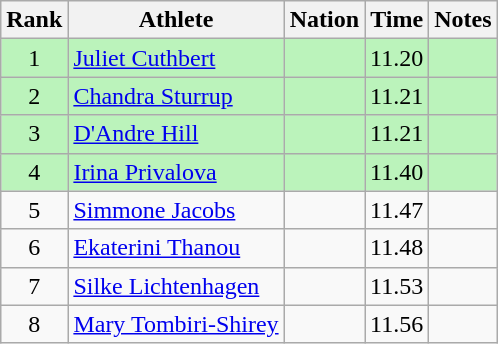<table class="wikitable sortable" style="text-align:center">
<tr>
<th>Rank</th>
<th>Athlete</th>
<th>Nation</th>
<th>Time</th>
<th>Notes</th>
</tr>
<tr style="background:#bbf3bb;">
<td>1</td>
<td align=left><a href='#'>Juliet Cuthbert</a></td>
<td align=left></td>
<td>11.20</td>
<td></td>
</tr>
<tr style="background:#bbf3bb;">
<td>2</td>
<td align=left><a href='#'>Chandra Sturrup</a></td>
<td align=left></td>
<td>11.21</td>
<td></td>
</tr>
<tr style="background:#bbf3bb;">
<td>3</td>
<td align=left><a href='#'>D'Andre Hill</a></td>
<td align=left></td>
<td>11.21</td>
<td></td>
</tr>
<tr style="background:#bbf3bb;">
<td>4</td>
<td align=left><a href='#'>Irina Privalova</a></td>
<td align=left></td>
<td>11.40</td>
<td></td>
</tr>
<tr>
<td>5</td>
<td align=left><a href='#'>Simmone Jacobs</a></td>
<td align=left></td>
<td>11.47</td>
<td></td>
</tr>
<tr>
<td>6</td>
<td align=left><a href='#'>Ekaterini Thanou</a></td>
<td align=left></td>
<td>11.48</td>
<td></td>
</tr>
<tr>
<td>7</td>
<td align=left><a href='#'>Silke Lichtenhagen</a></td>
<td align=left></td>
<td>11.53</td>
<td></td>
</tr>
<tr>
<td>8</td>
<td align=left><a href='#'>Mary Tombiri-Shirey</a></td>
<td align=left></td>
<td>11.56</td>
<td></td>
</tr>
</table>
